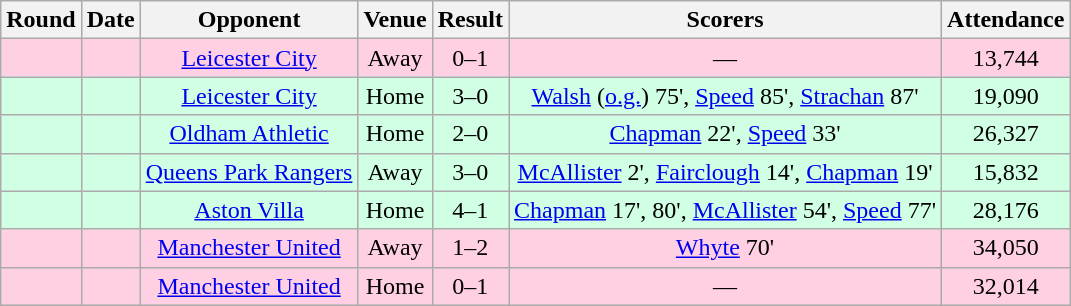<table class="wikitable sortable" style="text-align:center;">
<tr>
<th>Round</th>
<th>Date</th>
<th>Opponent</th>
<th>Venue</th>
<th>Result</th>
<th class=unsortable>Scorers</th>
<th>Attendance</th>
</tr>
<tr bgcolor="#ffd0e3">
<td></td>
<td></td>
<td><a href='#'>Leicester City</a></td>
<td>Away</td>
<td>0–1</td>
<td>—</td>
<td>13,744</td>
</tr>
<tr bgcolor="#d0ffe3">
<td></td>
<td></td>
<td><a href='#'>Leicester City</a></td>
<td>Home</td>
<td>3–0</td>
<td><a href='#'>Walsh</a> (<a href='#'>o.g.</a>) 75', <a href='#'>Speed</a> 85', <a href='#'>Strachan</a> 87'</td>
<td>19,090</td>
</tr>
<tr bgcolor="#d0ffe3">
<td></td>
<td></td>
<td><a href='#'>Oldham Athletic</a></td>
<td>Home</td>
<td>2–0</td>
<td><a href='#'>Chapman</a> 22', <a href='#'>Speed</a> 33'</td>
<td>26,327</td>
</tr>
<tr bgcolor="#d0ffe3">
<td></td>
<td></td>
<td><a href='#'>Queens Park Rangers</a></td>
<td>Away</td>
<td>3–0</td>
<td><a href='#'>McAllister</a> 2', <a href='#'>Fairclough</a> 14', <a href='#'>Chapman</a> 19'</td>
<td>15,832</td>
</tr>
<tr bgcolor="#d0ffe3">
<td></td>
<td></td>
<td><a href='#'>Aston Villa</a></td>
<td>Home</td>
<td>4–1</td>
<td><a href='#'>Chapman</a> 17', 80', <a href='#'>McAllister</a> 54', <a href='#'>Speed</a> 77'</td>
<td>28,176</td>
</tr>
<tr bgcolor="#ffd0e3">
<td></td>
<td></td>
<td><a href='#'>Manchester United</a></td>
<td>Away</td>
<td>1–2</td>
<td><a href='#'>Whyte</a> 70'</td>
<td>34,050</td>
</tr>
<tr bgcolor="#ffd0e3">
<td></td>
<td></td>
<td><a href='#'>Manchester United</a></td>
<td>Home</td>
<td>0–1</td>
<td>—</td>
<td>32,014</td>
</tr>
</table>
